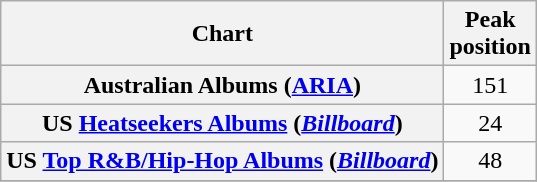<table class="wikitable plainrowheaders sortable" style="text-align:center;" border="1">
<tr>
<th scope="col">Chart</th>
<th scope="col">Peak<br>position</th>
</tr>
<tr>
<th scope="row">Australian Albums (<a href='#'>ARIA</a>)</th>
<td>151</td>
</tr>
<tr>
<th scope="row">US <a href='#'>Heatseekers Albums</a> (<em><a href='#'>Billboard</a></em>)</th>
<td>24</td>
</tr>
<tr>
<th scope="row">US <a href='#'>Top R&B/Hip-Hop Albums</a> (<em><a href='#'>Billboard</a></em>)</th>
<td>48</td>
</tr>
<tr>
</tr>
</table>
